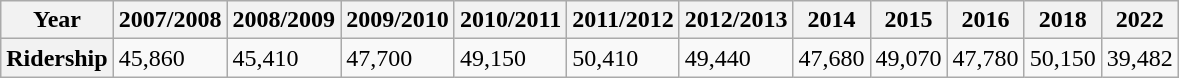<table class="wikitable">
<tr>
<th>Year</th>
<th>2007/2008</th>
<th>2008/2009</th>
<th>2009/2010</th>
<th>2010/2011</th>
<th>2011/2012</th>
<th>2012/2013</th>
<th>2014</th>
<th>2015</th>
<th>2016</th>
<th>2018</th>
<th>2022</th>
</tr>
<tr>
<th>Ridership</th>
<td>45,860</td>
<td>45,410</td>
<td>47,700</td>
<td>49,150</td>
<td>50,410</td>
<td>49,440</td>
<td>47,680</td>
<td>49,070</td>
<td>47,780</td>
<td>50,150</td>
<td>39,482</td>
</tr>
</table>
